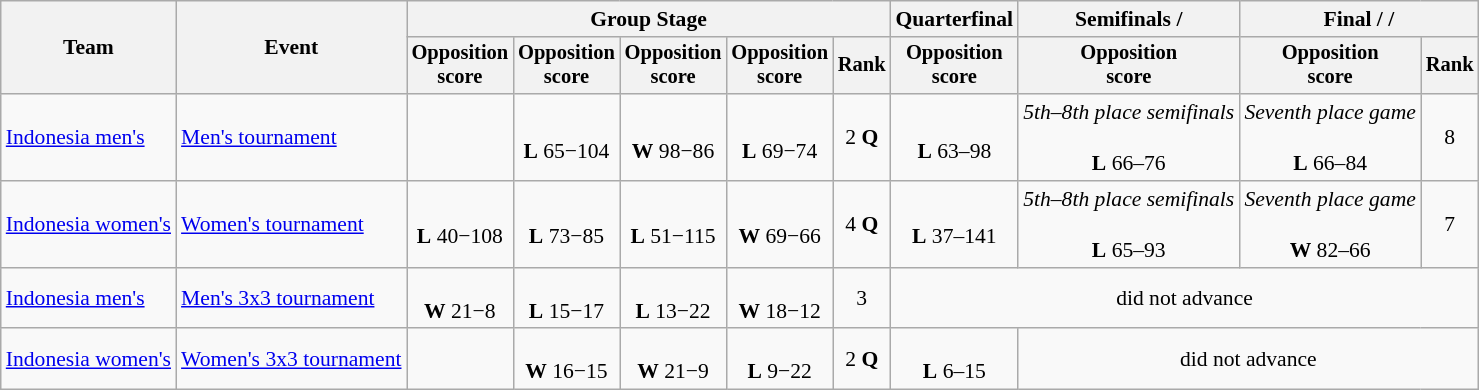<table class=wikitable style=font-size:90%;text-align:center>
<tr>
<th rowspan=2>Team</th>
<th rowspan=2>Event</th>
<th colspan=5>Group Stage</th>
<th>Quarterfinal</th>
<th>Semifinals / </th>
<th colspan=2>Final /  / </th>
</tr>
<tr style="font-size:95%">
<th>Opposition<br> score</th>
<th>Opposition<br> score</th>
<th>Opposition<br> score</th>
<th>Opposition<br> score</th>
<th>Rank</th>
<th>Opposition<br> score</th>
<th>Opposition<br> score</th>
<th>Opposition<br> score</th>
<th>Rank</th>
</tr>
<tr align=center>
<td align=left><a href='#'>Indonesia men's</a></td>
<td align=left><a href='#'>Men's tournament</a></td>
<td></td>
<td><br><strong>L</strong> 65−104</td>
<td><br><strong>W</strong> 98−86</td>
<td><br><strong>L</strong> 69−74</td>
<td>2 <strong>Q</strong></td>
<td><br><strong>L</strong> 63–98</td>
<td><em>5th–8th place semifinals</em><br><br><strong>L</strong> 66–76</td>
<td><em>Seventh place game</em><br><br><strong>L</strong> 66–84</td>
<td>8</td>
</tr>
<tr align=center>
<td align=left><a href='#'>Indonesia women's</a></td>
<td align=left><a href='#'>Women's tournament</a></td>
<td><br><strong>L</strong> 40−108</td>
<td><br><strong>L</strong> 73−85</td>
<td><br><strong>L</strong> 51−115</td>
<td><br><strong>W</strong> 69−66</td>
<td>4 <strong>Q</strong></td>
<td><br><strong>L</strong> 37–141</td>
<td><em>5th–8th place semifinals</em><br><br><strong>L</strong> 65–93</td>
<td><em>Seventh place game</em><br><br><strong>W</strong> 82–66</td>
<td>7</td>
</tr>
<tr align=center>
<td align=left><a href='#'>Indonesia men's</a></td>
<td align=left><a href='#'>Men's 3x3 tournament</a></td>
<td><br><strong>W</strong> 21−8</td>
<td><br><strong>L</strong> 15−17</td>
<td><br><strong>L</strong> 13−22</td>
<td><br><strong>W</strong> 18−12</td>
<td>3</td>
<td colspan=4>did not advance</td>
</tr>
<tr align=center>
<td align=left><a href='#'>Indonesia women's</a></td>
<td align=left><a href='#'>Women's 3x3 tournament</a></td>
<td></td>
<td><br><strong>W</strong> 16−15</td>
<td><br><strong>W</strong> 21−9</td>
<td><br><strong>L</strong> 9−22</td>
<td>2 <strong>Q</strong></td>
<td><br><strong>L</strong> 6–15</td>
<td colspan="3">did not advance</td>
</tr>
</table>
